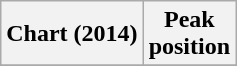<table class="wikitable plainrowheaders" style="text-align:center;">
<tr>
<th scope="col">Chart (2014)</th>
<th scope="col">Peak<br>position</th>
</tr>
<tr>
</tr>
</table>
